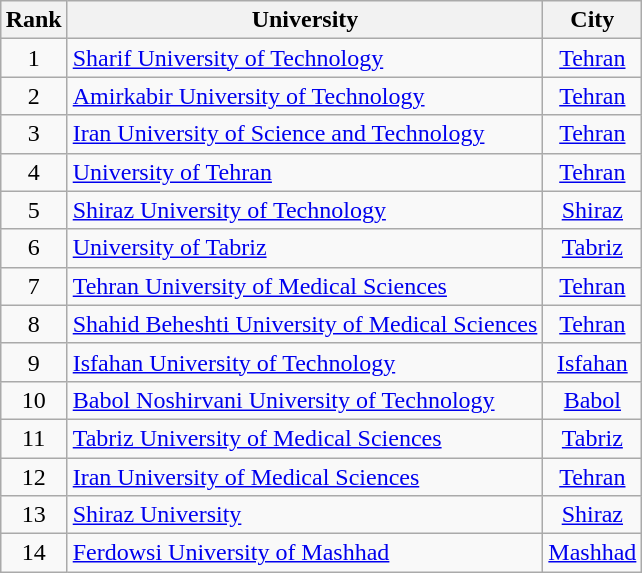<table class="wikitable" style="margin-left: auto; margin-right: auto; border: 1;">
<tr>
<th>Rank</th>
<th>University</th>
<th>City</th>
</tr>
<tr>
<td align="center">1</td>
<td align="left"><a href='#'>Sharif University of Technology</a></td>
<td align="center"><a href='#'>Tehran</a></td>
</tr>
<tr>
<td align="center">2</td>
<td align="left"><a href='#'>Amirkabir University of Technology</a></td>
<td align="center"><a href='#'>Tehran</a></td>
</tr>
<tr>
<td align="center">3</td>
<td align="left"><a href='#'>Iran University of Science and Technology</a></td>
<td align="center"><a href='#'>Tehran</a></td>
</tr>
<tr>
<td align="center">4</td>
<td align="left"><a href='#'>University of Tehran</a></td>
<td align="center"><a href='#'>Tehran</a></td>
</tr>
<tr>
<td align="center">5</td>
<td align="left"><a href='#'>Shiraz University of Technology</a></td>
<td align="center"><a href='#'>Shiraz</a></td>
</tr>
<tr>
<td align="center">6</td>
<td align="left"><a href='#'>University of Tabriz</a></td>
<td align="center"><a href='#'>Tabriz</a></td>
</tr>
<tr>
<td align="center">7</td>
<td align="left"><a href='#'>Tehran University of Medical Sciences</a></td>
<td align="center"><a href='#'>Tehran</a></td>
</tr>
<tr>
<td align="center">8</td>
<td align="left"><a href='#'>Shahid Beheshti University of Medical Sciences</a></td>
<td align="center"><a href='#'>Tehran</a></td>
</tr>
<tr>
<td align="center">9</td>
<td align="left"><a href='#'>Isfahan University of Technology</a></td>
<td align="center"><a href='#'>Isfahan</a></td>
</tr>
<tr>
<td align="center">10</td>
<td align="left"><a href='#'>Babol Noshirvani University of Technology</a></td>
<td align="center"><a href='#'>Babol</a></td>
</tr>
<tr>
<td align="center">11</td>
<td align="left"><a href='#'>Tabriz University of Medical Sciences</a></td>
<td align="center"><a href='#'>Tabriz</a></td>
</tr>
<tr>
<td align="center">12</td>
<td align="left"><a href='#'>Iran University of Medical Sciences</a></td>
<td align="center"><a href='#'>Tehran</a></td>
</tr>
<tr>
<td align="center">13</td>
<td align"left"><a href='#'>Shiraz University</a></td>
<td align="center"><a href='#'>Shiraz</a></td>
</tr>
<tr>
<td align="center">14</td>
<td align="left"><a href='#'>Ferdowsi University of Mashhad</a></td>
<td align="center"><a href='#'>Mashhad</a></td>
</tr>
</table>
